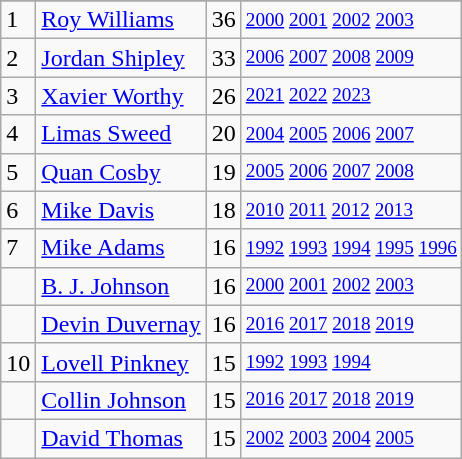<table class="wikitable">
<tr>
</tr>
<tr>
<td>1</td>
<td><a href='#'>Roy Williams</a></td>
<td>36</td>
<td style="font-size:80%;"><a href='#'>2000</a> <a href='#'>2001</a> <a href='#'>2002</a> <a href='#'>2003</a></td>
</tr>
<tr>
<td>2</td>
<td><a href='#'>Jordan Shipley</a></td>
<td>33</td>
<td style="font-size:80%;"><a href='#'>2006</a> <a href='#'>2007</a> <a href='#'>2008</a> <a href='#'>2009</a></td>
</tr>
<tr>
<td>3</td>
<td><a href='#'>Xavier Worthy</a></td>
<td>26</td>
<td style="font-size:80%;"><a href='#'>2021</a> <a href='#'>2022</a> <a href='#'>2023</a></td>
</tr>
<tr>
<td>4</td>
<td><a href='#'>Limas Sweed</a></td>
<td>20</td>
<td style="font-size:80%;"><a href='#'>2004</a> <a href='#'>2005</a> <a href='#'>2006</a> <a href='#'>2007</a></td>
</tr>
<tr>
<td>5</td>
<td><a href='#'>Quan Cosby</a></td>
<td>19</td>
<td style="font-size:80%;"><a href='#'>2005</a> <a href='#'>2006</a> <a href='#'>2007</a> <a href='#'>2008</a></td>
</tr>
<tr>
<td>6</td>
<td><a href='#'>Mike Davis</a></td>
<td>18</td>
<td style="font-size:80%;"><a href='#'>2010</a> <a href='#'>2011</a> <a href='#'>2012</a> <a href='#'>2013</a></td>
</tr>
<tr>
<td>7</td>
<td><a href='#'>Mike Adams</a></td>
<td>16</td>
<td style="font-size:80%;"><a href='#'>1992</a> <a href='#'>1993</a> <a href='#'>1994</a> <a href='#'>1995</a> <a href='#'>1996</a></td>
</tr>
<tr>
<td></td>
<td><a href='#'>B. J. Johnson</a></td>
<td>16</td>
<td style="font-size:80%;"><a href='#'>2000</a> <a href='#'>2001</a> <a href='#'>2002</a> <a href='#'>2003</a></td>
</tr>
<tr>
<td></td>
<td><a href='#'>Devin Duvernay</a></td>
<td>16</td>
<td style="font-size:80%;"><a href='#'>2016</a> <a href='#'>2017</a> <a href='#'>2018</a> <a href='#'>2019</a></td>
</tr>
<tr>
<td>10</td>
<td><a href='#'>Lovell Pinkney</a></td>
<td>15</td>
<td style="font-size:80%;"><a href='#'>1992</a> <a href='#'>1993</a> <a href='#'>1994</a></td>
</tr>
<tr>
<td></td>
<td><a href='#'>Collin Johnson</a></td>
<td>15</td>
<td style="font-size:80%;"><a href='#'>2016</a> <a href='#'>2017</a> <a href='#'>2018</a> <a href='#'>2019</a></td>
</tr>
<tr>
<td></td>
<td><a href='#'>David Thomas</a></td>
<td>15</td>
<td style="font-size:80%;"><a href='#'>2002</a> <a href='#'>2003</a> <a href='#'>2004</a> <a href='#'>2005</a></td>
</tr>
</table>
